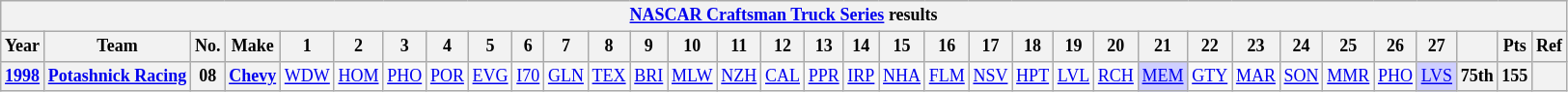<table class="wikitable" style="text-align:center; font-size:75%">
<tr>
<th colspan=45><a href='#'>NASCAR Craftsman Truck Series</a> results</th>
</tr>
<tr>
<th>Year</th>
<th>Team</th>
<th>No.</th>
<th>Make</th>
<th>1</th>
<th>2</th>
<th>3</th>
<th>4</th>
<th>5</th>
<th>6</th>
<th>7</th>
<th>8</th>
<th>9</th>
<th>10</th>
<th>11</th>
<th>12</th>
<th>13</th>
<th>14</th>
<th>15</th>
<th>16</th>
<th>17</th>
<th>18</th>
<th>19</th>
<th>20</th>
<th>21</th>
<th>22</th>
<th>23</th>
<th>24</th>
<th>25</th>
<th>26</th>
<th>27</th>
<th></th>
<th>Pts</th>
<th>Ref</th>
</tr>
<tr>
<th><a href='#'>1998</a></th>
<th><a href='#'>Potashnick Racing</a></th>
<th>08</th>
<th><a href='#'>Chevy</a></th>
<td><a href='#'>WDW</a></td>
<td><a href='#'>HOM</a></td>
<td><a href='#'>PHO</a></td>
<td><a href='#'>POR</a></td>
<td><a href='#'>EVG</a></td>
<td><a href='#'>I70</a></td>
<td><a href='#'>GLN</a></td>
<td><a href='#'>TEX</a></td>
<td><a href='#'>BRI</a></td>
<td><a href='#'>MLW</a></td>
<td><a href='#'>NZH</a></td>
<td><a href='#'>CAL</a></td>
<td><a href='#'>PPR</a></td>
<td><a href='#'>IRP</a></td>
<td><a href='#'>NHA</a></td>
<td><a href='#'>FLM</a></td>
<td><a href='#'>NSV</a></td>
<td><a href='#'>HPT</a></td>
<td><a href='#'>LVL</a></td>
<td><a href='#'>RCH</a></td>
<td style="background:#CFCFFF;"><a href='#'>MEM</a><br></td>
<td><a href='#'>GTY</a></td>
<td><a href='#'>MAR</a></td>
<td><a href='#'>SON</a></td>
<td><a href='#'>MMR</a></td>
<td><a href='#'>PHO</a></td>
<td style="background:#CFCFFF;"><a href='#'>LVS</a><br></td>
<th>75th</th>
<th>155</th>
<th></th>
</tr>
</table>
